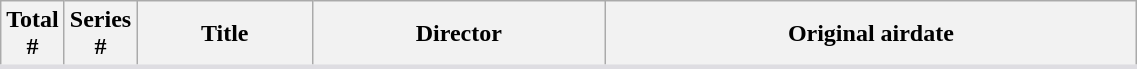<table class="wikitable plainrowheaders" style="background: White; border-bottom: 3px solid #dedde2; width:60%">
<tr>
<th width="4%">Total<br>#</th>
<th width="4%">Series<br>#</th>
<th>Title</th>
<th>Director</th>
<th>Original airdate<br>








</th>
</tr>
</table>
